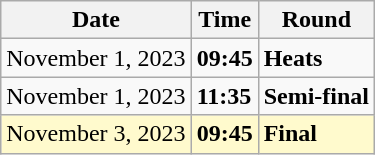<table class="wikitable">
<tr>
<th>Date</th>
<th>Time</th>
<th>Round</th>
</tr>
<tr>
<td>November 1, 2023</td>
<td><strong>09:45</strong></td>
<td><strong>Heats</strong></td>
</tr>
<tr>
<td>November 1, 2023</td>
<td><strong>11:35</strong></td>
<td><strong>Semi-final</strong></td>
</tr>
<tr style=background:lemonchiffon>
<td>November 3, 2023</td>
<td><strong>09:45</strong></td>
<td><strong>Final</strong></td>
</tr>
</table>
